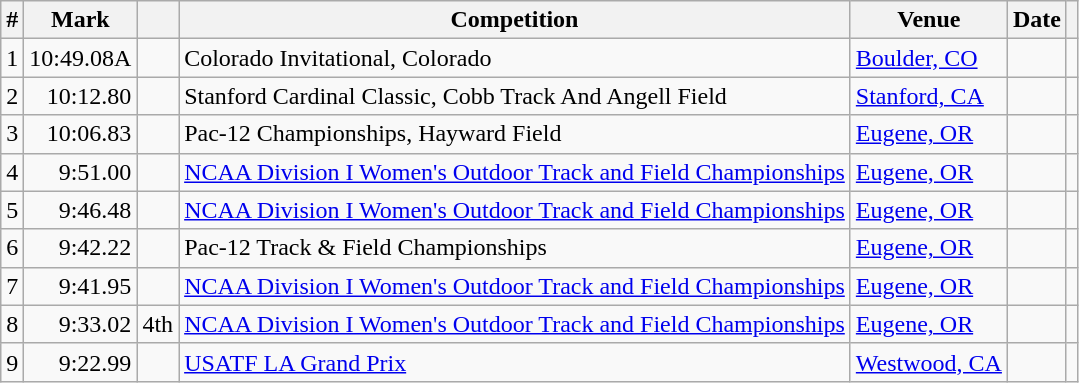<table class="wikitable sortable">
<tr>
<th>#</th>
<th>Mark</th>
<th class=unsortable></th>
<th>Competition</th>
<th>Venue</th>
<th>Date</th>
<th class=unsortable></th>
</tr>
<tr>
<td align=center>1</td>
<td align=right>10:49.08A</td>
<td></td>
<td>Colorado Invitational, Colorado</td>
<td><a href='#'>Boulder, CO</a></td>
<td align=right></td>
<td></td>
</tr>
<tr>
<td align=center>2</td>
<td align=right>10:12.80</td>
<td></td>
<td>Stanford Cardinal Classic, Cobb Track And Angell Field</td>
<td><a href='#'>Stanford, CA</a></td>
<td align=right></td>
<td></td>
</tr>
<tr>
<td align=center>3</td>
<td align=right>10:06.83</td>
<td></td>
<td>Pac-12 Championships, Hayward Field</td>
<td><a href='#'>Eugene, OR</a></td>
<td align=right></td>
<td></td>
</tr>
<tr>
<td align=center>4</td>
<td align=right>9:51.00</td>
<td> </td>
<td><a href='#'>NCAA Division I Women's Outdoor Track and Field Championships</a></td>
<td><a href='#'>Eugene, OR</a></td>
<td align=right><a href='#'></a></td>
<td></td>
</tr>
<tr>
<td align=center>5</td>
<td align=right>9:46.48</td>
<td></td>
<td><a href='#'>NCAA Division I Women's Outdoor Track and Field Championships</a></td>
<td><a href='#'>Eugene, OR</a></td>
<td align=right><a href='#'></a></td>
<td></td>
</tr>
<tr>
<td align=center>6</td>
<td align=right>9:42.22</td>
<td></td>
<td>Pac-12 Track & Field Championships</td>
<td><a href='#'>Eugene, OR</a></td>
<td align=right></td>
<td></td>
</tr>
<tr>
<td align=center>7</td>
<td align=right>9:41.95</td>
<td> </td>
<td><a href='#'>NCAA Division I Women's Outdoor Track and Field Championships</a></td>
<td><a href='#'>Eugene, OR</a></td>
<td align=right><a href='#'></a></td>
<td></td>
</tr>
<tr>
<td align=center>8</td>
<td align=right>9:33.02</td>
<td>4th</td>
<td><a href='#'>NCAA Division I Women's Outdoor Track and Field Championships</a></td>
<td><a href='#'>Eugene, OR</a></td>
<td align=right><a href='#'></a></td>
<td></td>
</tr>
<tr>
<td align=center>9</td>
<td align=right>9:22.99</td>
<td></td>
<td><a href='#'>USATF LA Grand Prix</a></td>
<td><a href='#'>Westwood, CA</a></td>
<td align=right></td>
<td></td>
</tr>
</table>
